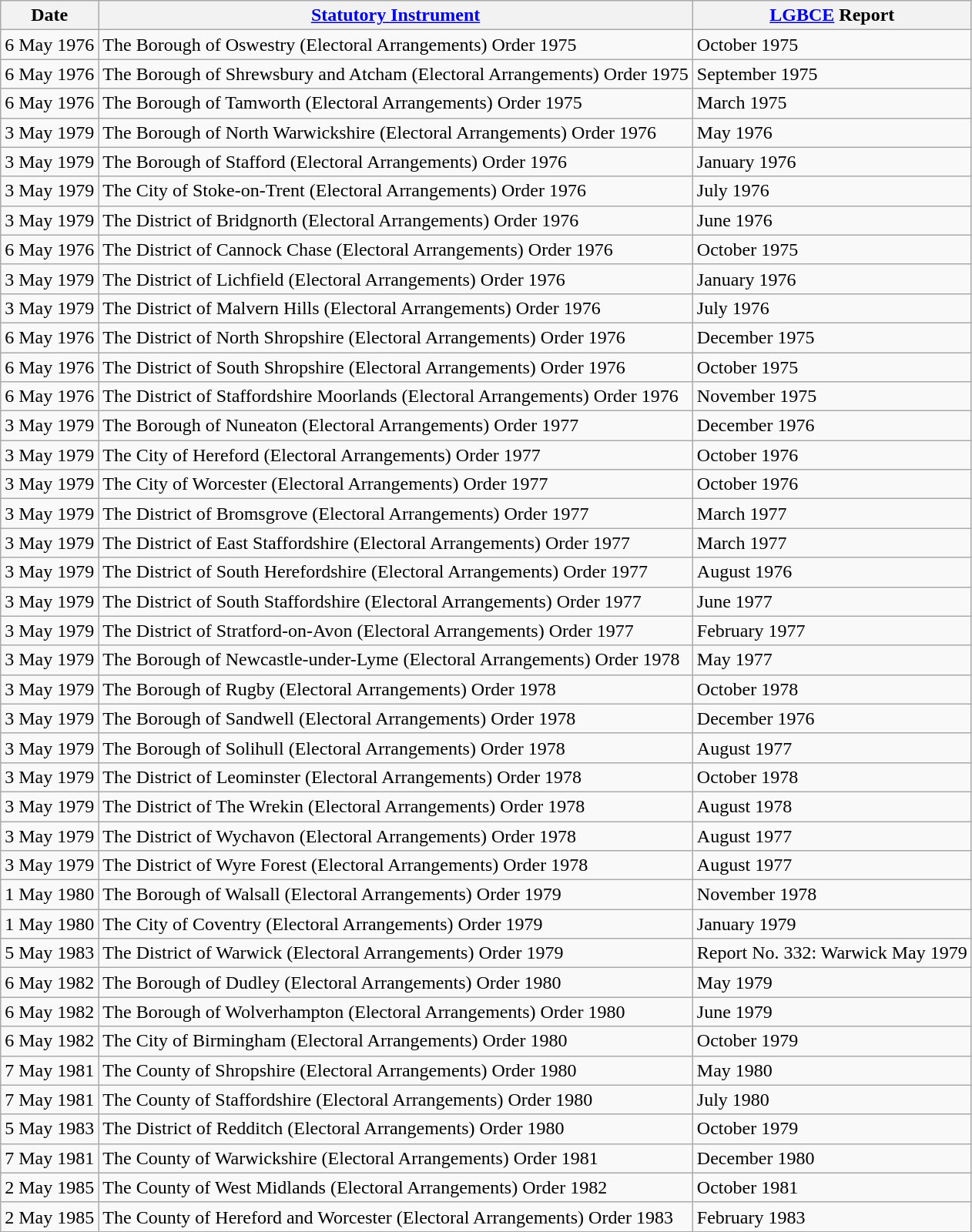<table class="wikitable sortable">
<tr>
<th>Date</th>
<th><a href='#'>Statutory Instrument</a></th>
<th><a href='#'>LGBCE</a> Report</th>
</tr>
<tr>
<td>6 May 1976</td>
<td>The Borough of Oswestry (Electoral Arrangements) Order 1975</td>
<td> October 1975</td>
</tr>
<tr>
<td>6 May 1976</td>
<td>The Borough of Shrewsbury and Atcham (Electoral Arrangements) Order 1975</td>
<td> September 1975</td>
</tr>
<tr>
<td>6 May 1976</td>
<td>The Borough of Tamworth (Electoral Arrangements) Order 1975</td>
<td> March 1975</td>
</tr>
<tr>
<td>3 May 1979</td>
<td>The Borough of North Warwickshire (Electoral Arrangements) Order 1976</td>
<td> May 1976</td>
</tr>
<tr>
<td>3 May 1979</td>
<td>The Borough of Stafford (Electoral Arrangements) Order 1976</td>
<td> January 1976</td>
</tr>
<tr>
<td>3 May 1979</td>
<td>The City of Stoke-on-Trent (Electoral Arrangements) Order 1976</td>
<td> July 1976</td>
</tr>
<tr>
<td>3 May 1979</td>
<td>The District of Bridgnorth (Electoral Arrangements) Order 1976</td>
<td> June 1976</td>
</tr>
<tr>
<td>6 May 1976</td>
<td>The District of Cannock Chase (Electoral Arrangements) Order 1976</td>
<td> October 1975</td>
</tr>
<tr>
<td>3 May 1979</td>
<td>The District of Lichfield (Electoral Arrangements) Order 1976</td>
<td> January 1976</td>
</tr>
<tr>
<td>3 May 1979</td>
<td>The District of Malvern Hills (Electoral Arrangements) Order 1976</td>
<td> July 1976</td>
</tr>
<tr>
<td>6 May 1976</td>
<td>The District of North Shropshire (Electoral Arrangements) Order 1976</td>
<td> December 1975</td>
</tr>
<tr>
<td>6 May 1976</td>
<td>The District of South Shropshire (Electoral Arrangements) Order 1976</td>
<td> October 1975</td>
</tr>
<tr>
<td>6 May 1976</td>
<td>The District of Staffordshire Moorlands (Electoral Arrangements) Order 1976</td>
<td> November 1975</td>
</tr>
<tr>
<td>3 May 1979</td>
<td>The Borough of Nuneaton (Electoral Arrangements) Order 1977</td>
<td> December 1976</td>
</tr>
<tr>
<td>3 May 1979</td>
<td>The City of Hereford (Electoral Arrangements) Order 1977</td>
<td> October 1976</td>
</tr>
<tr>
<td>3 May 1979</td>
<td>The City of Worcester (Electoral Arrangements) Order 1977</td>
<td> October 1976</td>
</tr>
<tr>
<td>3 May 1979</td>
<td>The District of Bromsgrove (Electoral Arrangements) Order 1977</td>
<td> March 1977</td>
</tr>
<tr>
<td>3 May 1979</td>
<td>The District of East Staffordshire (Electoral Arrangements) Order 1977</td>
<td> March 1977</td>
</tr>
<tr>
<td>3 May 1979</td>
<td>The District of South Herefordshire (Electoral Arrangements) Order 1977</td>
<td> August 1976</td>
</tr>
<tr>
<td>3 May 1979</td>
<td>The District of South Staffordshire (Electoral Arrangements) Order 1977</td>
<td> June 1977</td>
</tr>
<tr>
<td>3 May 1979</td>
<td>The District of Stratford-on-Avon (Electoral Arrangements) Order 1977</td>
<td> February 1977</td>
</tr>
<tr>
<td>3 May 1979</td>
<td>The Borough of Newcastle-under-Lyme (Electoral Arrangements) Order 1978</td>
<td> May 1977</td>
</tr>
<tr>
<td>3 May 1979</td>
<td>The Borough of Rugby (Electoral Arrangements) Order 1978</td>
<td> October 1978</td>
</tr>
<tr>
<td>3 May 1979</td>
<td>The Borough of Sandwell (Electoral Arrangements) Order 1978</td>
<td> December 1976</td>
</tr>
<tr>
<td>3 May 1979</td>
<td>The Borough of Solihull (Electoral Arrangements) Order 1978</td>
<td> August 1977</td>
</tr>
<tr>
<td>3 May 1979</td>
<td>The District of Leominster (Electoral Arrangements) Order 1978</td>
<td> October 1978</td>
</tr>
<tr>
<td>3 May 1979</td>
<td>The District of The Wrekin (Electoral Arrangements) Order 1978</td>
<td> August 1978</td>
</tr>
<tr>
<td>3 May 1979</td>
<td>The District of Wychavon (Electoral Arrangements) Order 1978</td>
<td> August 1977</td>
</tr>
<tr>
<td>3 May 1979</td>
<td>The District of Wyre Forest (Electoral Arrangements) Order 1978</td>
<td> August 1977</td>
</tr>
<tr>
<td>1 May 1980</td>
<td>The Borough of Walsall (Electoral Arrangements) Order 1979</td>
<td> November 1978</td>
</tr>
<tr>
<td>1 May 1980</td>
<td>The City of Coventry (Electoral Arrangements) Order 1979</td>
<td> January 1979</td>
</tr>
<tr>
<td>5 May 1983</td>
<td>The District of Warwick (Electoral Arrangements) Order 1979</td>
<td>Report No. 332: Warwick May 1979</td>
</tr>
<tr>
<td>6 May 1982</td>
<td>The Borough of Dudley (Electoral Arrangements) Order 1980</td>
<td> May 1979</td>
</tr>
<tr>
<td>6 May 1982</td>
<td>The Borough of Wolverhampton (Electoral Arrangements) Order 1980</td>
<td> June 1979</td>
</tr>
<tr>
<td>6 May 1982</td>
<td>The City of Birmingham (Electoral Arrangements) Order 1980</td>
<td> October 1979</td>
</tr>
<tr>
<td>7 May 1981</td>
<td>The County of Shropshire (Electoral Arrangements) Order 1980</td>
<td> May 1980</td>
</tr>
<tr>
<td>7 May 1981</td>
<td>The County of Staffordshire (Electoral Arrangements) Order 1980</td>
<td> July 1980</td>
</tr>
<tr>
<td>5 May 1983</td>
<td>The District of Redditch (Electoral Arrangements) Order 1980</td>
<td> October 1979</td>
</tr>
<tr>
<td>7 May 1981</td>
<td>The County of Warwickshire (Electoral Arrangements) Order 1981</td>
<td> December 1980</td>
</tr>
<tr>
<td>2 May 1985</td>
<td>The County of West Midlands (Electoral Arrangements) Order 1982</td>
<td> October 1981</td>
</tr>
<tr>
<td>2 May 1985</td>
<td>The County of Hereford and Worcester (Electoral Arrangements) Order 1983</td>
<td> February 1983</td>
</tr>
</table>
